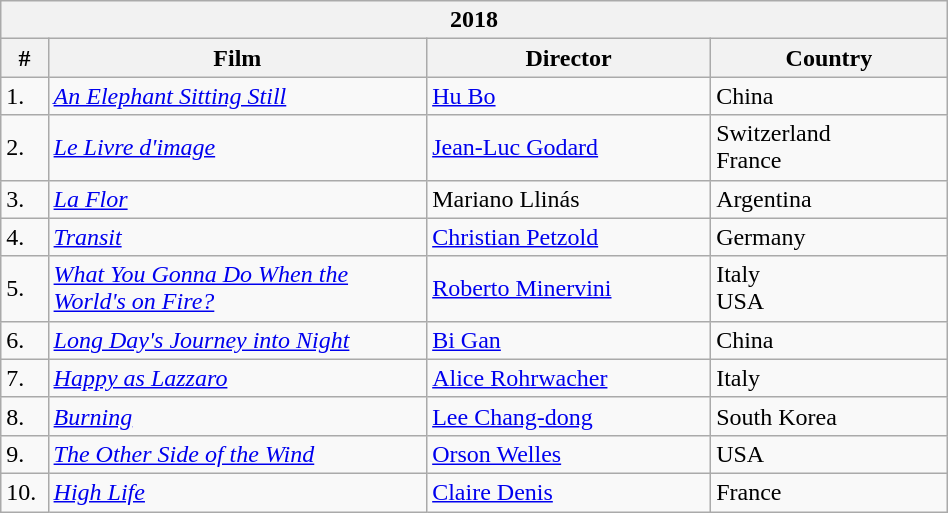<table class="wikitable" style="width:50%;" cellpadding="5">
<tr>
<th colspan=4>2018</th>
</tr>
<tr>
<th style="width:5%;">#</th>
<th style="width:40%;">Film</th>
<th style="width:30%;">Director</th>
<th style="width:25%;">Country</th>
</tr>
<tr>
<td>1.</td>
<td><em><a href='#'>An Elephant Sitting Still</a></em></td>
<td><a href='#'>Hu Bo</a></td>
<td>China</td>
</tr>
<tr>
<td>2.</td>
<td><em><a href='#'>Le Livre d'image</a></em></td>
<td><a href='#'>Jean-Luc Godard</a></td>
<td>Switzerland<br>France</td>
</tr>
<tr>
<td>3.</td>
<td><em><a href='#'>La Flor</a></em></td>
<td>Mariano Llinás</td>
<td>Argentina</td>
</tr>
<tr>
<td>4.</td>
<td><em><a href='#'>Transit</a></em></td>
<td><a href='#'>Christian Petzold</a></td>
<td>Germany</td>
</tr>
<tr>
<td>5.</td>
<td><em><a href='#'>What You Gonna Do When the World's on Fire?</a></em></td>
<td><a href='#'>Roberto Minervini</a></td>
<td>Italy<br>USA</td>
</tr>
<tr>
<td>6.</td>
<td><em><a href='#'>Long Day's Journey into Night</a></em></td>
<td><a href='#'>Bi Gan</a></td>
<td>China</td>
</tr>
<tr>
<td>7.</td>
<td><em><a href='#'>Happy as Lazzaro</a></em></td>
<td><a href='#'>Alice Rohrwacher</a></td>
<td>Italy</td>
</tr>
<tr>
<td>8.</td>
<td><em><a href='#'>Burning</a></em></td>
<td><a href='#'>Lee Chang-dong</a></td>
<td>South Korea</td>
</tr>
<tr>
<td>9.</td>
<td><em><a href='#'>The Other Side of the Wind</a></em></td>
<td><a href='#'>Orson Welles</a></td>
<td>USA</td>
</tr>
<tr>
<td>10.</td>
<td><em><a href='#'>High Life</a></em></td>
<td><a href='#'>Claire Denis</a></td>
<td>France</td>
</tr>
</table>
